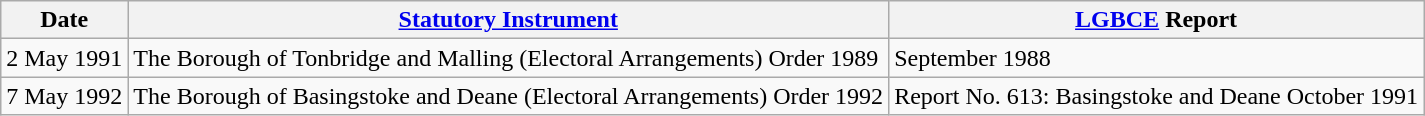<table class="wikitable sortable">
<tr>
<th>Date</th>
<th><a href='#'>Statutory Instrument</a></th>
<th><a href='#'>LGBCE</a> Report</th>
</tr>
<tr>
<td>2 May 1991</td>
<td>The Borough of Tonbridge and Malling (Electoral Arrangements) Order 1989</td>
<td> September 1988</td>
</tr>
<tr>
<td>7 May 1992</td>
<td>The Borough of Basingstoke and Deane (Electoral Arrangements) Order 1992</td>
<td>Report No. 613: Basingstoke and Deane October 1991</td>
</tr>
</table>
